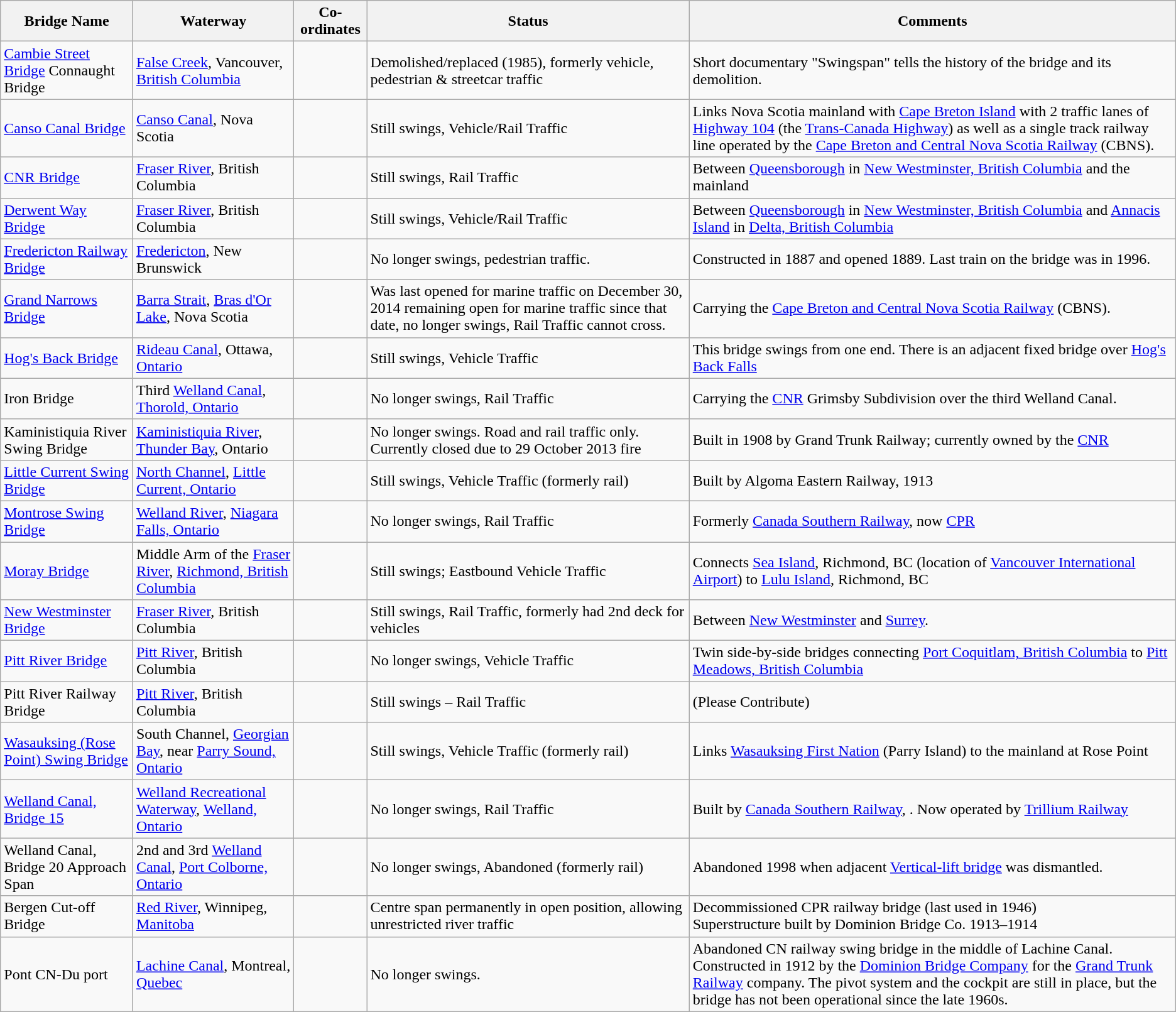<table class="wikitable">
<tr>
<th>Bridge Name</th>
<th>Waterway</th>
<th>Co-ordinates</th>
<th>Status</th>
<th>Comments</th>
</tr>
<tr>
<td><a href='#'>Cambie Street Bridge</a> Connaught Bridge</td>
<td><a href='#'>False Creek</a>, Vancouver, <a href='#'>British Columbia</a></td>
<td></td>
<td>Demolished/replaced (1985), formerly vehicle, pedestrian & streetcar traffic</td>
<td>Short documentary "Swingspan" tells the history of the bridge and its demolition.</td>
</tr>
<tr>
<td><a href='#'>Canso Canal Bridge</a></td>
<td><a href='#'>Canso Canal</a>, Nova Scotia</td>
<td></td>
<td>Still swings, Vehicle/Rail Traffic</td>
<td>Links Nova Scotia mainland with <a href='#'>Cape Breton Island</a> with 2 traffic lanes of <a href='#'>Highway 104</a> (the <a href='#'>Trans-Canada Highway</a>) as well as a single track railway line operated by the <a href='#'>Cape Breton and Central Nova Scotia Railway</a> (CBNS).</td>
</tr>
<tr>
<td><a href='#'>CNR Bridge</a></td>
<td><a href='#'>Fraser River</a>, British Columbia</td>
<td></td>
<td>Still swings, Rail Traffic</td>
<td>Between <a href='#'>Queensborough</a> in <a href='#'>New Westminster, British Columbia</a> and the mainland</td>
</tr>
<tr>
<td><a href='#'>Derwent Way Bridge</a></td>
<td><a href='#'>Fraser River</a>, British Columbia</td>
<td></td>
<td>Still swings, Vehicle/Rail Traffic</td>
<td>Between <a href='#'>Queensborough</a> in <a href='#'>New Westminster, British Columbia</a> and <a href='#'>Annacis Island</a> in <a href='#'>Delta, British Columbia</a></td>
</tr>
<tr>
<td><a href='#'>Fredericton Railway Bridge</a></td>
<td><a href='#'>Fredericton</a>, New Brunswick</td>
<td></td>
<td>No longer swings, pedestrian traffic.</td>
<td>Constructed in 1887 and opened 1889. Last train on the bridge was in 1996.</td>
</tr>
<tr>
<td><a href='#'>Grand Narrows Bridge</a></td>
<td><a href='#'>Barra Strait</a>, <a href='#'>Bras d'Or Lake</a>, Nova Scotia</td>
<td></td>
<td>Was last opened for marine traffic on December 30, 2014 remaining open for marine traffic since that date, no longer swings, Rail Traffic cannot cross.</td>
<td>Carrying the <a href='#'>Cape Breton and Central Nova Scotia Railway</a> (CBNS).</td>
</tr>
<tr>
<td><a href='#'>Hog's Back Bridge</a></td>
<td><a href='#'>Rideau Canal</a>, Ottawa, <a href='#'>Ontario</a></td>
<td></td>
<td>Still swings, Vehicle Traffic</td>
<td>This bridge swings from one end. There is an adjacent fixed bridge over <a href='#'>Hog's Back Falls</a></td>
</tr>
<tr>
<td>Iron Bridge</td>
<td>Third <a href='#'>Welland Canal</a>, <a href='#'>Thorold, Ontario</a></td>
<td></td>
<td>No longer swings, Rail Traffic</td>
<td>Carrying the <a href='#'>CNR</a> Grimsby Subdivision over the third Welland Canal.</td>
</tr>
<tr>
<td>Kaministiquia River Swing Bridge</td>
<td><a href='#'>Kaministiquia River</a>, <a href='#'>Thunder Bay</a>, Ontario</td>
<td></td>
<td>No longer swings. Road and rail traffic only. Currently closed due to 29 October 2013 fire</td>
<td>Built in 1908 by Grand Trunk Railway; currently owned by the <a href='#'>CNR</a></td>
</tr>
<tr>
<td><a href='#'>Little Current Swing Bridge</a></td>
<td><a href='#'>North Channel</a>, <a href='#'>Little Current, Ontario</a></td>
<td></td>
<td>Still swings, Vehicle Traffic (formerly rail)</td>
<td>Built by Algoma Eastern Railway, 1913</td>
</tr>
<tr>
<td><a href='#'>Montrose Swing Bridge</a></td>
<td><a href='#'>Welland River</a>, <a href='#'>Niagara Falls, Ontario</a></td>
<td></td>
<td>No longer swings, Rail Traffic</td>
<td>Formerly <a href='#'>Canada Southern Railway</a>, now <a href='#'>CPR</a></td>
</tr>
<tr>
<td><a href='#'>Moray Bridge</a></td>
<td>Middle Arm of the <a href='#'>Fraser River</a>, <a href='#'>Richmond, British Columbia</a></td>
<td></td>
<td>Still swings; Eastbound Vehicle Traffic</td>
<td>Connects <a href='#'>Sea Island</a>, Richmond, BC (location of <a href='#'>Vancouver International Airport</a>) to <a href='#'>Lulu Island</a>, Richmond, BC</td>
</tr>
<tr>
<td><a href='#'>New Westminster Bridge</a></td>
<td><a href='#'>Fraser River</a>, British Columbia</td>
<td></td>
<td>Still swings, Rail Traffic, formerly had 2nd deck for vehicles</td>
<td>Between <a href='#'>New Westminster</a> and <a href='#'>Surrey</a>.</td>
</tr>
<tr>
<td><a href='#'>Pitt River Bridge</a></td>
<td><a href='#'>Pitt River</a>, British Columbia</td>
<td></td>
<td>No longer swings, Vehicle Traffic</td>
<td>Twin side-by-side bridges connecting <a href='#'>Port Coquitlam, British Columbia</a> to <a href='#'>Pitt Meadows, British Columbia</a></td>
</tr>
<tr>
<td>Pitt River Railway Bridge</td>
<td><a href='#'>Pitt River</a>, British Columbia</td>
<td></td>
<td>Still swings – Rail Traffic</td>
<td>(Please Contribute)</td>
</tr>
<tr>
<td><a href='#'>Wasauksing (Rose Point) Swing Bridge</a></td>
<td>South Channel, <a href='#'>Georgian Bay</a>, near <a href='#'>Parry Sound, Ontario</a></td>
<td></td>
<td>Still swings, Vehicle Traffic (formerly rail)</td>
<td>Links <a href='#'>Wasauksing First Nation</a> (Parry Island) to the mainland at Rose Point</td>
</tr>
<tr>
<td><a href='#'>Welland Canal, Bridge 15</a></td>
<td><a href='#'>Welland Recreational Waterway</a>, <a href='#'>Welland, Ontario</a></td>
<td></td>
<td>No longer swings, Rail Traffic</td>
<td>Built by <a href='#'>Canada Southern Railway</a>, . Now operated by <a href='#'>Trillium Railway</a></td>
</tr>
<tr>
<td>Welland Canal, Bridge 20 Approach Span</td>
<td>2nd and 3rd <a href='#'>Welland Canal</a>, <a href='#'>Port Colborne, Ontario</a></td>
<td></td>
<td>No longer swings, Abandoned (formerly rail)</td>
<td>Abandoned 1998 when adjacent <a href='#'>Vertical-lift bridge</a> was dismantled.</td>
</tr>
<tr>
<td>Bergen Cut-off Bridge</td>
<td><a href='#'>Red River</a>, Winnipeg, <a href='#'>Manitoba</a></td>
<td></td>
<td>Centre span permanently in open position, allowing unrestricted river traffic</td>
<td>Decommissioned CPR railway bridge (last used in 1946)<br>Superstructure built by Dominion Bridge Co. 1913–1914</td>
</tr>
<tr>
<td>Pont CN-Du port</td>
<td><a href='#'>Lachine Canal</a>, Montreal, <a href='#'>Quebec</a></td>
<td></td>
<td>No longer swings.</td>
<td>Abandoned CN railway swing bridge in the middle of Lachine Canal. Constructed in 1912 by the <a href='#'>Dominion Bridge Company</a> for the <a href='#'>Grand Trunk Railway</a> company. The pivot system and the cockpit are still in place, but the bridge has not been operational since the late 1960s.</td>
</tr>
</table>
